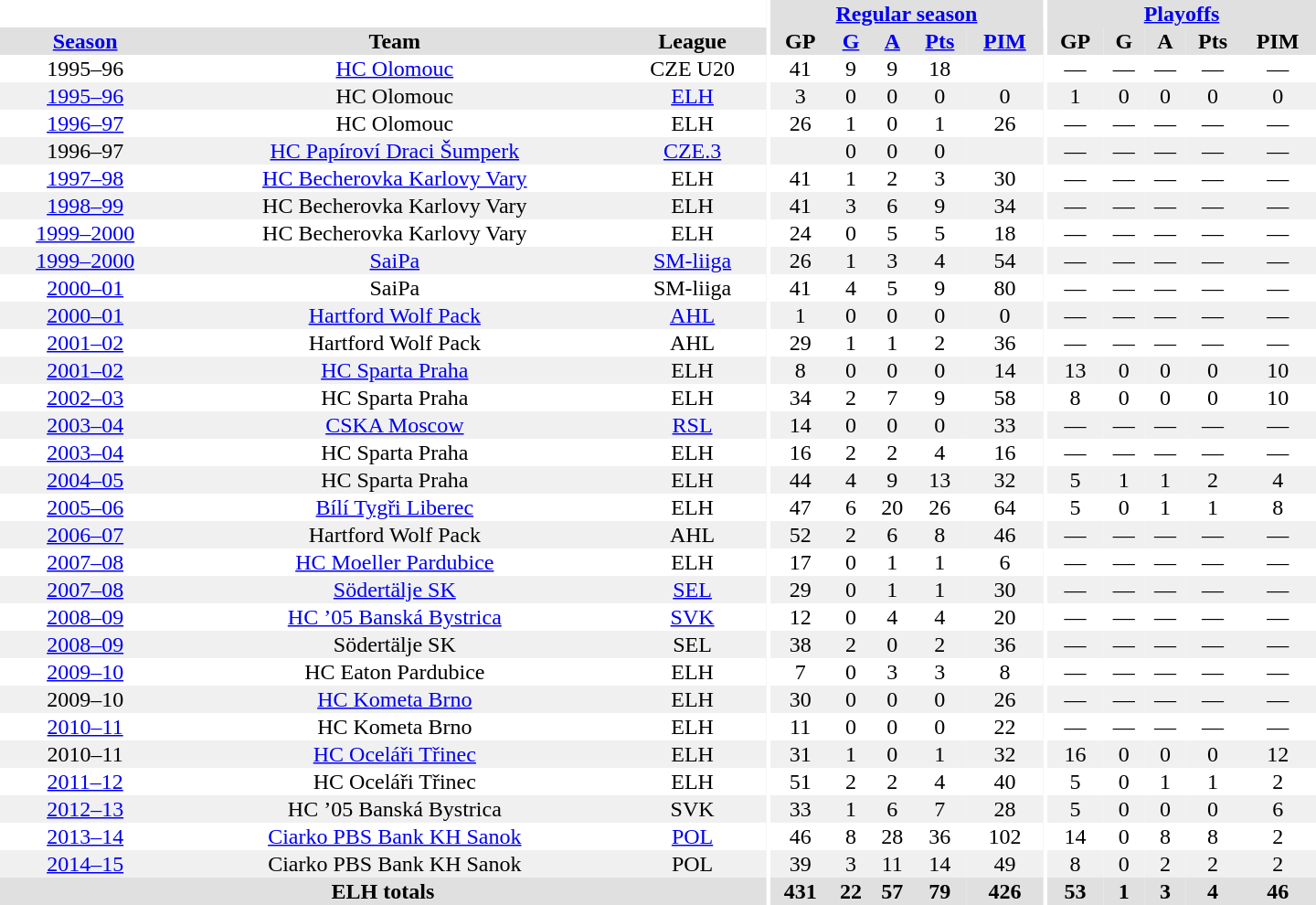<table border="0" cellpadding="1" cellspacing="0" style="text-align:center; width:60em">
<tr bgcolor="#e0e0e0">
<th colspan="3" bgcolor="#ffffff"></th>
<th rowspan="99" bgcolor="#ffffff"></th>
<th colspan="5"><a href='#'>Regular season</a></th>
<th rowspan="99" bgcolor="#ffffff"></th>
<th colspan="5"><a href='#'>Playoffs</a></th>
</tr>
<tr bgcolor="#e0e0e0">
<th><a href='#'>Season</a></th>
<th>Team</th>
<th>League</th>
<th>GP</th>
<th><a href='#'>G</a></th>
<th><a href='#'>A</a></th>
<th><a href='#'>Pts</a></th>
<th><a href='#'>PIM</a></th>
<th>GP</th>
<th>G</th>
<th>A</th>
<th>Pts</th>
<th>PIM</th>
</tr>
<tr>
<td>1995–96</td>
<td><a href='#'>HC Olomouc</a></td>
<td>CZE U20</td>
<td>41</td>
<td>9</td>
<td>9</td>
<td>18</td>
<td></td>
<td>—</td>
<td>—</td>
<td>—</td>
<td>—</td>
<td>—</td>
</tr>
<tr bgcolor="#f0f0f0">
<td><a href='#'>1995–96</a></td>
<td>HC Olomouc</td>
<td><a href='#'>ELH</a></td>
<td>3</td>
<td>0</td>
<td>0</td>
<td>0</td>
<td>0</td>
<td>1</td>
<td>0</td>
<td>0</td>
<td>0</td>
<td>0</td>
</tr>
<tr>
<td><a href='#'>1996–97</a></td>
<td>HC Olomouc</td>
<td>ELH</td>
<td>26</td>
<td>1</td>
<td>0</td>
<td>1</td>
<td>26</td>
<td>—</td>
<td>—</td>
<td>—</td>
<td>—</td>
<td>—</td>
</tr>
<tr bgcolor="#f0f0f0">
<td>1996–97</td>
<td><a href='#'>HC Papíroví Draci Šumperk</a></td>
<td><a href='#'>CZE.3</a></td>
<td></td>
<td>0</td>
<td>0</td>
<td>0</td>
<td></td>
<td>—</td>
<td>—</td>
<td>—</td>
<td>—</td>
<td>—</td>
</tr>
<tr>
<td><a href='#'>1997–98</a></td>
<td><a href='#'>HC Becherovka Karlovy Vary</a></td>
<td>ELH</td>
<td>41</td>
<td>1</td>
<td>2</td>
<td>3</td>
<td>30</td>
<td>—</td>
<td>—</td>
<td>—</td>
<td>—</td>
<td>—</td>
</tr>
<tr bgcolor="#f0f0f0">
<td><a href='#'>1998–99</a></td>
<td>HC Becherovka Karlovy Vary</td>
<td>ELH</td>
<td>41</td>
<td>3</td>
<td>6</td>
<td>9</td>
<td>34</td>
<td>—</td>
<td>—</td>
<td>—</td>
<td>—</td>
<td>—</td>
</tr>
<tr>
<td><a href='#'>1999–2000</a></td>
<td>HC Becherovka Karlovy Vary</td>
<td>ELH</td>
<td>24</td>
<td>0</td>
<td>5</td>
<td>5</td>
<td>18</td>
<td>—</td>
<td>—</td>
<td>—</td>
<td>—</td>
<td>—</td>
</tr>
<tr bgcolor="#f0f0f0">
<td><a href='#'>1999–2000</a></td>
<td><a href='#'>SaiPa</a></td>
<td><a href='#'>SM-liiga</a></td>
<td>26</td>
<td>1</td>
<td>3</td>
<td>4</td>
<td>54</td>
<td>—</td>
<td>—</td>
<td>—</td>
<td>—</td>
<td>—</td>
</tr>
<tr>
<td><a href='#'>2000–01</a></td>
<td>SaiPa</td>
<td>SM-liiga</td>
<td>41</td>
<td>4</td>
<td>5</td>
<td>9</td>
<td>80</td>
<td>—</td>
<td>—</td>
<td>—</td>
<td>—</td>
<td>—</td>
</tr>
<tr bgcolor="#f0f0f0">
<td><a href='#'>2000–01</a></td>
<td><a href='#'>Hartford Wolf Pack</a></td>
<td><a href='#'>AHL</a></td>
<td>1</td>
<td>0</td>
<td>0</td>
<td>0</td>
<td>0</td>
<td>—</td>
<td>—</td>
<td>—</td>
<td>—</td>
<td>—</td>
</tr>
<tr>
<td><a href='#'>2001–02</a></td>
<td>Hartford Wolf Pack</td>
<td>AHL</td>
<td>29</td>
<td>1</td>
<td>1</td>
<td>2</td>
<td>36</td>
<td>—</td>
<td>—</td>
<td>—</td>
<td>—</td>
<td>—</td>
</tr>
<tr bgcolor="#f0f0f0">
<td><a href='#'>2001–02</a></td>
<td><a href='#'>HC Sparta Praha</a></td>
<td>ELH</td>
<td>8</td>
<td>0</td>
<td>0</td>
<td>0</td>
<td>14</td>
<td>13</td>
<td>0</td>
<td>0</td>
<td>0</td>
<td>10</td>
</tr>
<tr>
<td><a href='#'>2002–03</a></td>
<td>HC Sparta Praha</td>
<td>ELH</td>
<td>34</td>
<td>2</td>
<td>7</td>
<td>9</td>
<td>58</td>
<td>8</td>
<td>0</td>
<td>0</td>
<td>0</td>
<td>10</td>
</tr>
<tr bgcolor="#f0f0f0">
<td><a href='#'>2003–04</a></td>
<td><a href='#'>CSKA Moscow</a></td>
<td><a href='#'>RSL</a></td>
<td>14</td>
<td>0</td>
<td>0</td>
<td>0</td>
<td>33</td>
<td>—</td>
<td>—</td>
<td>—</td>
<td>—</td>
<td>—</td>
</tr>
<tr>
<td><a href='#'>2003–04</a></td>
<td>HC Sparta Praha</td>
<td>ELH</td>
<td>16</td>
<td>2</td>
<td>2</td>
<td>4</td>
<td>16</td>
<td>—</td>
<td>—</td>
<td>—</td>
<td>—</td>
<td>—</td>
</tr>
<tr bgcolor="#f0f0f0">
<td><a href='#'>2004–05</a></td>
<td>HC Sparta Praha</td>
<td>ELH</td>
<td>44</td>
<td>4</td>
<td>9</td>
<td>13</td>
<td>32</td>
<td>5</td>
<td>1</td>
<td>1</td>
<td>2</td>
<td>4</td>
</tr>
<tr>
<td><a href='#'>2005–06</a></td>
<td><a href='#'>Bílí Tygři Liberec</a></td>
<td>ELH</td>
<td>47</td>
<td>6</td>
<td>20</td>
<td>26</td>
<td>64</td>
<td>5</td>
<td>0</td>
<td>1</td>
<td>1</td>
<td>8</td>
</tr>
<tr bgcolor="#f0f0f0">
<td><a href='#'>2006–07</a></td>
<td>Hartford Wolf Pack</td>
<td>AHL</td>
<td>52</td>
<td>2</td>
<td>6</td>
<td>8</td>
<td>46</td>
<td>—</td>
<td>—</td>
<td>—</td>
<td>—</td>
<td>—</td>
</tr>
<tr>
<td><a href='#'>2007–08</a></td>
<td><a href='#'>HC Moeller Pardubice</a></td>
<td>ELH</td>
<td>17</td>
<td>0</td>
<td>1</td>
<td>1</td>
<td>6</td>
<td>—</td>
<td>—</td>
<td>—</td>
<td>—</td>
<td>—</td>
</tr>
<tr bgcolor="#f0f0f0">
<td><a href='#'>2007–08</a></td>
<td><a href='#'>Södertälje SK</a></td>
<td><a href='#'>SEL</a></td>
<td>29</td>
<td>0</td>
<td>1</td>
<td>1</td>
<td>30</td>
<td>—</td>
<td>—</td>
<td>—</td>
<td>—</td>
<td>—</td>
</tr>
<tr>
<td><a href='#'>2008–09</a></td>
<td><a href='#'>HC ’05 Banská Bystrica</a></td>
<td><a href='#'>SVK</a></td>
<td>12</td>
<td>0</td>
<td>4</td>
<td>4</td>
<td>20</td>
<td>—</td>
<td>—</td>
<td>—</td>
<td>—</td>
<td>—</td>
</tr>
<tr bgcolor="#f0f0f0">
<td><a href='#'>2008–09</a></td>
<td>Södertälje SK</td>
<td>SEL</td>
<td>38</td>
<td>2</td>
<td>0</td>
<td>2</td>
<td>36</td>
<td>—</td>
<td>—</td>
<td>—</td>
<td>—</td>
<td>—</td>
</tr>
<tr>
<td><a href='#'>2009–10</a></td>
<td>HC Eaton Pardubice</td>
<td>ELH</td>
<td>7</td>
<td>0</td>
<td>3</td>
<td>3</td>
<td>8</td>
<td>—</td>
<td>—</td>
<td>—</td>
<td>—</td>
<td>—</td>
</tr>
<tr bgcolor="#f0f0f0">
<td>2009–10</td>
<td><a href='#'>HC Kometa Brno</a></td>
<td>ELH</td>
<td>30</td>
<td>0</td>
<td>0</td>
<td>0</td>
<td>26</td>
<td>—</td>
<td>—</td>
<td>—</td>
<td>—</td>
<td>—</td>
</tr>
<tr>
<td><a href='#'>2010–11</a></td>
<td>HC Kometa Brno</td>
<td>ELH</td>
<td>11</td>
<td>0</td>
<td>0</td>
<td>0</td>
<td>22</td>
<td>—</td>
<td>—</td>
<td>—</td>
<td>—</td>
<td>—</td>
</tr>
<tr bgcolor="#f0f0f0">
<td>2010–11</td>
<td><a href='#'>HC Oceláři Třinec</a></td>
<td>ELH</td>
<td>31</td>
<td>1</td>
<td>0</td>
<td>1</td>
<td>32</td>
<td>16</td>
<td>0</td>
<td>0</td>
<td>0</td>
<td>12</td>
</tr>
<tr>
<td><a href='#'>2011–12</a></td>
<td>HC Oceláři Třinec</td>
<td>ELH</td>
<td>51</td>
<td>2</td>
<td>2</td>
<td>4</td>
<td>40</td>
<td>5</td>
<td>0</td>
<td>1</td>
<td>1</td>
<td>2</td>
</tr>
<tr bgcolor="#f0f0f0">
<td><a href='#'>2012–13</a></td>
<td>HC ’05 Banská Bystrica</td>
<td>SVK</td>
<td>33</td>
<td>1</td>
<td>6</td>
<td>7</td>
<td>28</td>
<td>5</td>
<td>0</td>
<td>0</td>
<td>0</td>
<td>6</td>
</tr>
<tr>
<td><a href='#'>2013–14</a></td>
<td><a href='#'>Ciarko PBS Bank KH Sanok</a></td>
<td><a href='#'>POL</a></td>
<td>46</td>
<td>8</td>
<td>28</td>
<td>36</td>
<td>102</td>
<td>14</td>
<td>0</td>
<td>8</td>
<td>8</td>
<td>2</td>
</tr>
<tr bgcolor="#f0f0f0">
<td><a href='#'>2014–15</a></td>
<td>Ciarko PBS Bank KH Sanok</td>
<td>POL</td>
<td>39</td>
<td>3</td>
<td>11</td>
<td>14</td>
<td>49</td>
<td>8</td>
<td>0</td>
<td>2</td>
<td>2</td>
<td>2</td>
</tr>
<tr bgcolor="#e0e0e0">
<th colspan="3">ELH totals</th>
<th>431</th>
<th>22</th>
<th>57</th>
<th>79</th>
<th>426</th>
<th>53</th>
<th>1</th>
<th>3</th>
<th>4</th>
<th>46</th>
</tr>
</table>
